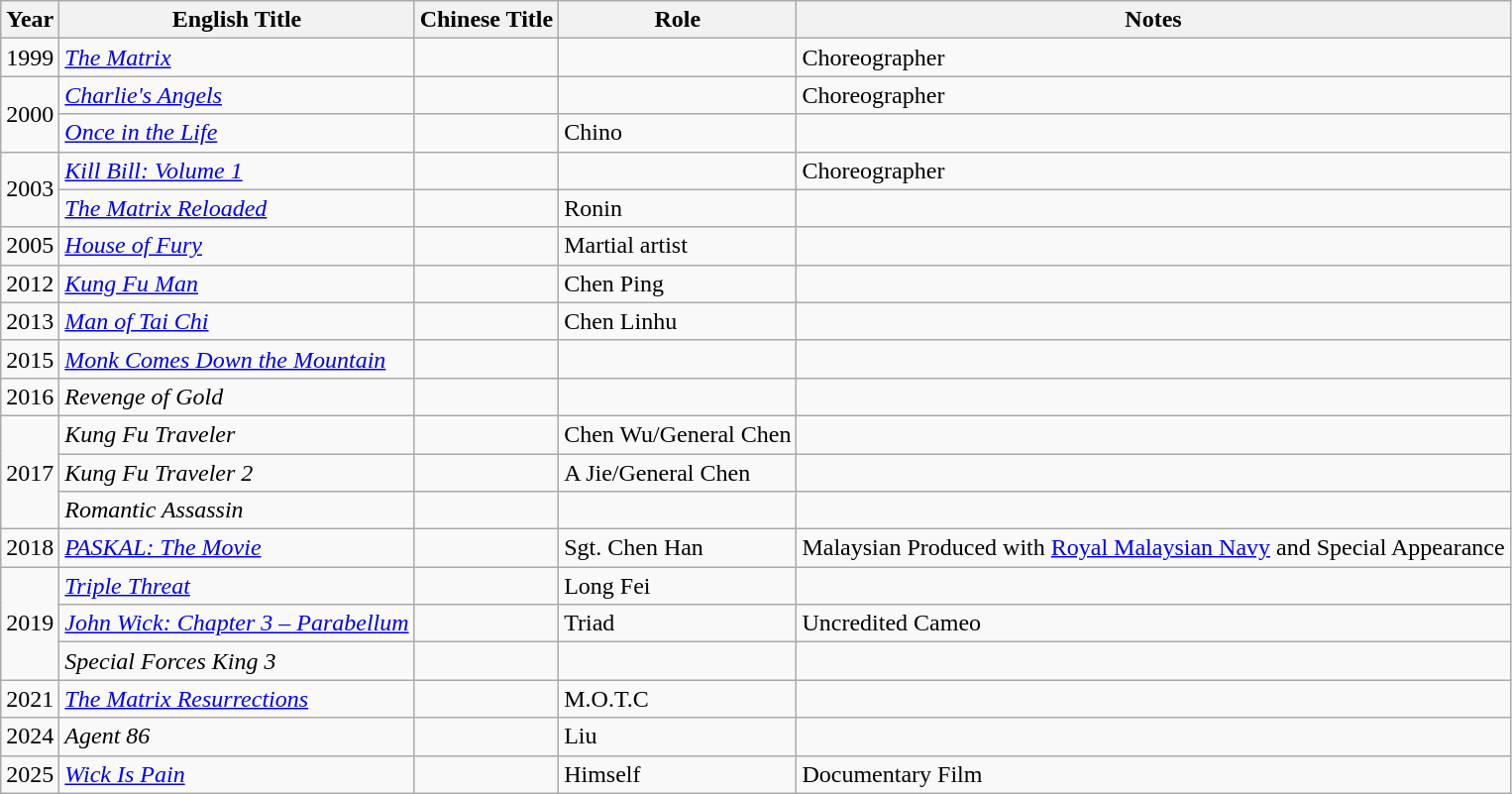<table class="wikitable">
<tr>
<th>Year</th>
<th>English Title</th>
<th>Chinese Title</th>
<th>Role</th>
<th>Notes</th>
</tr>
<tr>
<td>1999</td>
<td><em><a href='#'>The Matrix</a></em></td>
<td></td>
<td></td>
<td>Choreographer</td>
</tr>
<tr>
<td rowspan="2">2000</td>
<td><em><a href='#'>Charlie's Angels</a></em></td>
<td></td>
<td></td>
<td>Choreographer</td>
</tr>
<tr>
<td><em><a href='#'>Once in the Life</a></em></td>
<td></td>
<td>Chino</td>
<td></td>
</tr>
<tr>
<td rowspan="2">2003</td>
<td><em><a href='#'>Kill Bill: Volume 1</a></em></td>
<td></td>
<td></td>
<td>Choreographer</td>
</tr>
<tr>
<td><em><a href='#'>The Matrix Reloaded</a></em></td>
<td></td>
<td>Ronin</td>
<td></td>
</tr>
<tr>
<td>2005</td>
<td><em><a href='#'>House of Fury</a></em></td>
<td></td>
<td>Martial artist</td>
<td></td>
</tr>
<tr>
<td>2012</td>
<td><em><a href='#'>Kung Fu Man</a></em></td>
<td></td>
<td>Chen Ping</td>
<td></td>
</tr>
<tr>
<td>2013</td>
<td><em><a href='#'>Man of Tai Chi</a></em></td>
<td></td>
<td>Chen Linhu</td>
<td></td>
</tr>
<tr>
<td>2015</td>
<td><em><a href='#'>Monk Comes Down the Mountain</a></em></td>
<td></td>
<td></td>
<td></td>
</tr>
<tr>
<td>2016</td>
<td><em>Revenge of Gold</em></td>
<td></td>
<td></td>
<td></td>
</tr>
<tr>
<td rowspan="3">2017</td>
<td><em>Kung Fu Traveler</em></td>
<td></td>
<td>Chen Wu/General Chen</td>
<td></td>
</tr>
<tr>
<td><em>Kung Fu Traveler 2</em></td>
<td></td>
<td>A Jie/General Chen</td>
<td></td>
</tr>
<tr>
<td><em>Romantic Assassin</em></td>
<td></td>
<td></td>
<td></td>
</tr>
<tr>
<td>2018</td>
<td><em><a href='#'>PASKAL: The Movie</a></em></td>
<td></td>
<td>Sgt. Chen Han</td>
<td>Malaysian Produced with <a href='#'>Royal Malaysian Navy</a> and Special Appearance</td>
</tr>
<tr>
<td rowspan="3">2019</td>
<td><em><a href='#'>Triple Threat</a></em></td>
<td></td>
<td>Long Fei</td>
<td></td>
</tr>
<tr>
<td><em><a href='#'>John Wick: Chapter 3 – Parabellum</a></em></td>
<td></td>
<td>Triad</td>
<td>Uncredited Cameo</td>
</tr>
<tr>
<td><em>Special Forces King 3</em></td>
<td></td>
<td></td>
<td></td>
</tr>
<tr>
<td>2021</td>
<td><em><a href='#'>The Matrix Resurrections</a></em></td>
<td></td>
<td>M.O.T.C</td>
<td></td>
</tr>
<tr>
<td>2024</td>
<td><em>Agent 86</em></td>
<td></td>
<td>Liu</td>
<td></td>
</tr>
<tr>
<td>2025</td>
<td><em><a href='#'>Wick Is Pain</a></em></td>
<td></td>
<td>Himself</td>
<td>Documentary Film</td>
</tr>
</table>
